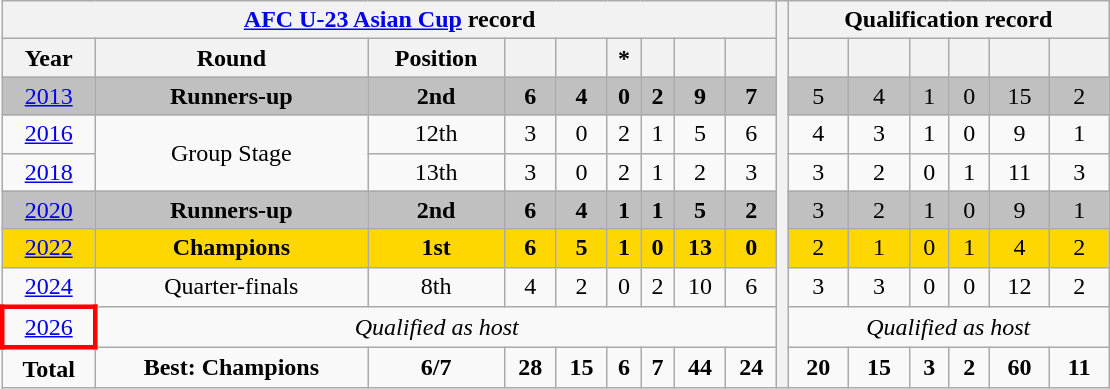<table class="wikitable" style="text-align: center;">
<tr>
<th colspan=9><a href='#'>AFC U-23 Asian Cup</a> record</th>
<th width=1% rowspan=23></th>
<th colspan=6>Qualification record</th>
</tr>
<tr>
<th>Year</th>
<th>Round</th>
<th>Position</th>
<th></th>
<th></th>
<th>*</th>
<th></th>
<th></th>
<th></th>
<th></th>
<th></th>
<th></th>
<th></th>
<th></th>
<th></th>
</tr>
<tr bgcolor=silver>
<td> <a href='#'>2013</a></td>
<td><strong>Runners-up</strong></td>
<td><strong>2nd</strong></td>
<td><strong>6</strong></td>
<td><strong>4</strong></td>
<td><strong>0</strong></td>
<td><strong>2</strong></td>
<td><strong>9</strong></td>
<td><strong>7</strong></td>
<td>5</td>
<td>4</td>
<td>1</td>
<td>0</td>
<td>15</td>
<td>2</td>
</tr>
<tr>
<td> <a href='#'>2016</a></td>
<td rowspan=2>Group Stage</td>
<td>12th</td>
<td>3</td>
<td>0</td>
<td>2</td>
<td>1</td>
<td>5</td>
<td>6</td>
<td>4</td>
<td>3</td>
<td>1</td>
<td>0</td>
<td>9</td>
<td>1</td>
</tr>
<tr>
<td> <a href='#'>2018</a></td>
<td>13th</td>
<td>3</td>
<td>0</td>
<td>2</td>
<td>1</td>
<td>2</td>
<td>3</td>
<td>3</td>
<td>2</td>
<td>0</td>
<td>1</td>
<td>11</td>
<td>3</td>
</tr>
<tr bgcolor=silver>
<td> <a href='#'>2020</a></td>
<td><strong>Runners-up</strong></td>
<td><strong>2nd</strong></td>
<td><strong>6</strong></td>
<td><strong>4</strong></td>
<td><strong>1</strong></td>
<td><strong>1</strong></td>
<td><strong>5</strong></td>
<td><strong>2</strong></td>
<td>3</td>
<td>2</td>
<td>1</td>
<td>0</td>
<td>9</td>
<td>1</td>
</tr>
<tr bgcolor=gold>
<td> <a href='#'>2022</a></td>
<td><strong>Champions</strong></td>
<td><strong>1st</strong></td>
<td><strong>6</strong></td>
<td><strong>5</strong></td>
<td><strong>1</strong></td>
<td><strong>0</strong></td>
<td><strong>13</strong></td>
<td><strong>0</strong></td>
<td>2</td>
<td>1</td>
<td>0</td>
<td>1</td>
<td>4</td>
<td>2</td>
</tr>
<tr>
<td> <a href='#'>2024</a></td>
<td>Quarter-finals</td>
<td>8th</td>
<td>4</td>
<td>2</td>
<td>0</td>
<td>2</td>
<td>10</td>
<td>6</td>
<td>3</td>
<td>3</td>
<td>0</td>
<td>0</td>
<td>12</td>
<td>2</td>
</tr>
<tr>
<td style="border: 3px solid red"> <a href='#'>2026</a></td>
<td colspan=8><em>Qualified as host</em></td>
<td colspan=6><em>Qualified as host</em></td>
</tr>
<tr>
<td><strong>Total</strong></td>
<td><strong>Best: Champions</strong></td>
<td><strong>6/7</strong></td>
<td><strong>28</strong></td>
<td><strong>15</strong></td>
<td><strong>6</strong></td>
<td><strong>7</strong></td>
<td><strong>44</strong></td>
<td><strong>24</strong></td>
<td><strong>20</strong></td>
<td><strong>15</strong></td>
<td><strong>3</strong></td>
<td><strong>2</strong></td>
<td><strong>60</strong></td>
<td><strong>11</strong></td>
</tr>
</table>
